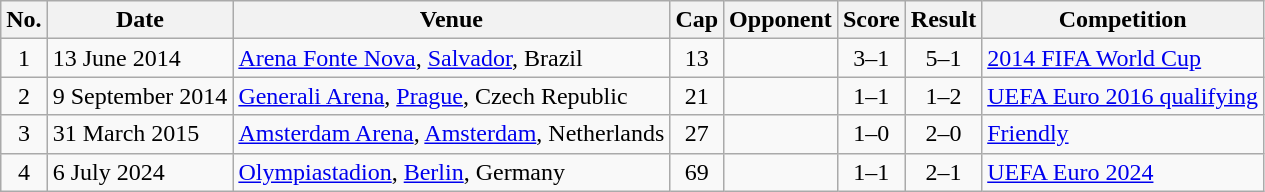<table class="wikitable sortable">
<tr>
<th scope="col">No.</th>
<th scope="col" data-sort-type="date">Date</th>
<th scope="col">Venue</th>
<th scope="col">Cap</th>
<th scope="col">Opponent</th>
<th scope="col">Score</th>
<th scope="col">Result</th>
<th scope="col">Competition</th>
</tr>
<tr>
<td align="center">1</td>
<td>13 June 2014</td>
<td><a href='#'>Arena Fonte Nova</a>, <a href='#'>Salvador</a>, Brazil</td>
<td align="center">13</td>
<td></td>
<td align="center">3–1</td>
<td align="center">5–1</td>
<td><a href='#'>2014 FIFA World Cup</a></td>
</tr>
<tr>
<td align="center">2</td>
<td>9 September 2014</td>
<td><a href='#'>Generali Arena</a>, <a href='#'>Prague</a>, Czech Republic</td>
<td align="center">21</td>
<td></td>
<td align="center">1–1</td>
<td align="center">1–2</td>
<td><a href='#'>UEFA Euro 2016 qualifying</a></td>
</tr>
<tr>
<td align="center">3</td>
<td>31 March 2015</td>
<td><a href='#'>Amsterdam Arena</a>, <a href='#'>Amsterdam</a>, Netherlands</td>
<td align="center">27</td>
<td></td>
<td align="center">1–0</td>
<td align="center">2–0</td>
<td><a href='#'>Friendly</a></td>
</tr>
<tr>
<td align="center">4</td>
<td>6 July 2024</td>
<td><a href='#'>Olympiastadion</a>, <a href='#'>Berlin</a>, Germany</td>
<td align="center">69</td>
<td></td>
<td align="center">1–1</td>
<td align="center">2–1</td>
<td><a href='#'>UEFA Euro 2024</a></td>
</tr>
</table>
